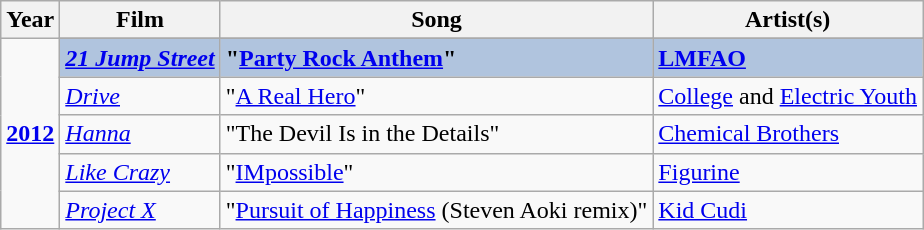<table class="wikitable sortable plainrowheaders">
<tr>
<th scope="col">Year</th>
<th scope="col">Film</th>
<th scope="col">Song</th>
<th scope="col">Artist(s)</th>
</tr>
<tr>
<td rowspan="6"><strong><a href='#'>2012</a></strong><br></td>
</tr>
<tr style="background:#B0C4DE;">
<td><strong><em><a href='#'>21 Jump Street</a></em></strong></td>
<td><strong>"<a href='#'>Party Rock Anthem</a>"</strong></td>
<td><strong><a href='#'>LMFAO</a></strong></td>
</tr>
<tr>
<td><em><a href='#'>Drive</a></em></td>
<td>"<a href='#'>A Real Hero</a>"</td>
<td><a href='#'>College</a> and <a href='#'>Electric Youth</a></td>
</tr>
<tr>
<td><em><a href='#'>Hanna</a></em></td>
<td>"The Devil Is in the Details"</td>
<td><a href='#'>Chemical Brothers</a></td>
</tr>
<tr>
<td><em><a href='#'>Like Crazy</a></em></td>
<td>"<a href='#'>IMpossible</a>"</td>
<td><a href='#'>Figurine</a></td>
</tr>
<tr>
<td><em><a href='#'>Project X</a></em></td>
<td>"<a href='#'>Pursuit of Happiness</a> (Steven Aoki remix)"</td>
<td><a href='#'>Kid Cudi</a></td>
</tr>
</table>
